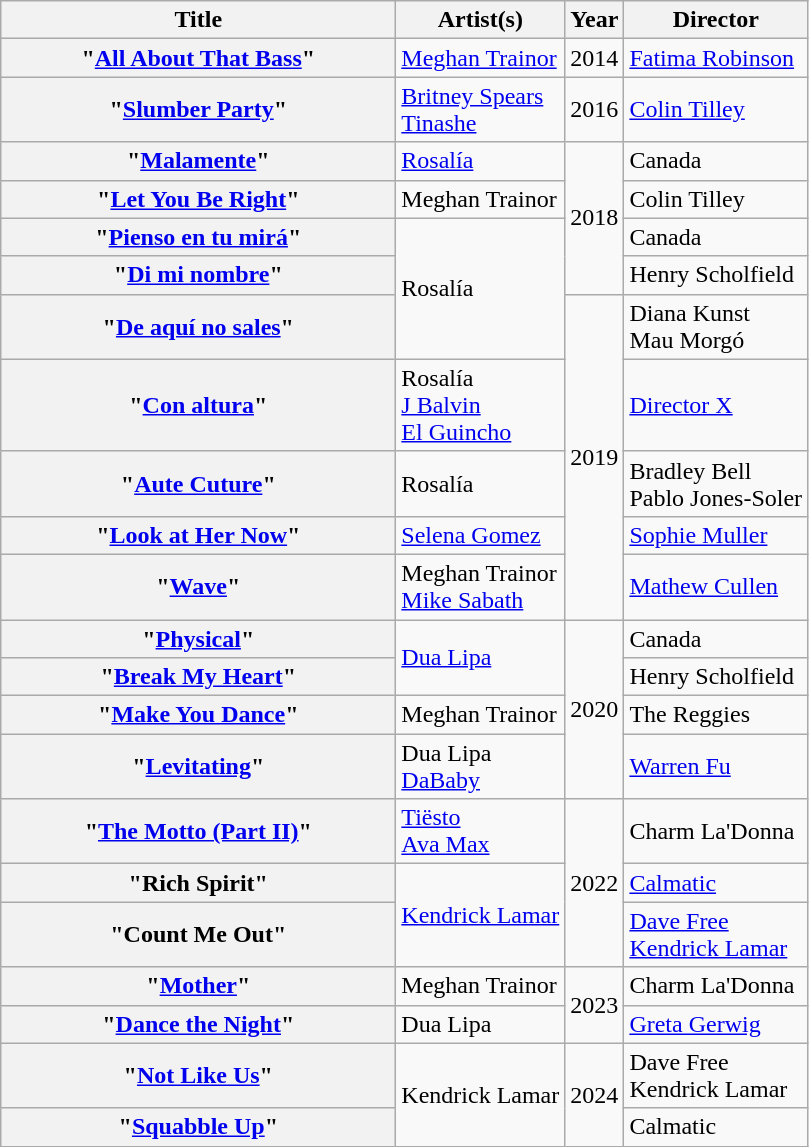<table class="wikitable plainrowheaders">
<tr>
<th scope="col" style="width:16em;">Title</th>
<th scope="col">Artist(s)</th>
<th scope="col">Year</th>
<th scope="col">Director</th>
</tr>
<tr>
<th scope="row">"<a href='#'>All About That Bass</a>"</th>
<td><a href='#'>Meghan Trainor</a></td>
<td>2014</td>
<td><a href='#'>Fatima Robinson</a></td>
</tr>
<tr>
<th scope="row">"<a href='#'>Slumber Party</a>"</th>
<td><a href='#'>Britney Spears</a> <br><a href='#'>Tinashe</a></td>
<td>2016</td>
<td><a href='#'>Colin Tilley</a></td>
</tr>
<tr>
<th scope="row">"<a href='#'>Malamente</a>"</th>
<td><a href='#'>Rosalía</a></td>
<td rowspan="4">2018</td>
<td>Canada</td>
</tr>
<tr>
<th scope="row">"<a href='#'>Let You Be Right</a>"</th>
<td>Meghan Trainor</td>
<td>Colin Tilley</td>
</tr>
<tr>
<th scope="row">"<a href='#'>Pienso en tu mirá</a>"</th>
<td rowspan="3">Rosalía</td>
<td>Canada</td>
</tr>
<tr>
<th scope="row">"<a href='#'>Di mi nombre</a>"</th>
<td>Henry Scholfield</td>
</tr>
<tr>
<th scope="row">"<a href='#'>De aquí no sales</a>"</th>
<td rowspan="5">2019</td>
<td>Diana Kunst<br>Mau Morgó</td>
</tr>
<tr>
<th scope="row">"<a href='#'>Con altura</a>"</th>
<td>Rosalía<br><a href='#'>J Balvin</a><br><a href='#'>El Guincho</a></td>
<td><a href='#'>Director X</a></td>
</tr>
<tr>
<th scope="row">"<a href='#'>Aute Cuture</a>"</th>
<td>Rosalía</td>
<td>Bradley Bell<br>Pablo Jones-Soler</td>
</tr>
<tr>
<th scope="row">"<a href='#'>Look at Her Now</a>"</th>
<td><a href='#'>Selena Gomez</a></td>
<td><a href='#'>Sophie Muller</a></td>
</tr>
<tr>
<th scope="row">"<a href='#'>Wave</a>"</th>
<td>Meghan Trainor<br><a href='#'>Mike Sabath</a></td>
<td><a href='#'>Mathew Cullen</a></td>
</tr>
<tr>
<th scope="row">"<a href='#'>Physical</a>"</th>
<td rowspan="2"><a href='#'>Dua Lipa</a></td>
<td rowspan="4">2020</td>
<td>Canada</td>
</tr>
<tr>
<th scope="row">"<a href='#'>Break My Heart</a>"</th>
<td>Henry Scholfield</td>
</tr>
<tr>
<th scope="row">"<a href='#'>Make You Dance</a>"</th>
<td>Meghan Trainor</td>
<td>The Reggies</td>
</tr>
<tr>
<th scope="row">"<a href='#'>Levitating</a>"</th>
<td>Dua Lipa<br><a href='#'>DaBaby</a></td>
<td><a href='#'>Warren Fu</a></td>
</tr>
<tr>
<th scope="row">"<a href='#'>The Motto (Part II)</a>"</th>
<td><a href='#'>Tiësto</a><br><a href='#'>Ava Max</a></td>
<td rowspan="3">2022</td>
<td>Charm La'Donna</td>
</tr>
<tr>
<th scope="row">"Rich Spirit"</th>
<td rowspan="2"><a href='#'>Kendrick Lamar</a></td>
<td><a href='#'>Calmatic</a></td>
</tr>
<tr>
<th scope="row">"Count Me Out"</th>
<td><a href='#'>Dave Free</a><br><a href='#'>Kendrick Lamar</a></td>
</tr>
<tr>
<th scope="row">"<a href='#'>Mother</a>"</th>
<td>Meghan Trainor</td>
<td rowspan="2">2023</td>
<td>Charm La'Donna</td>
</tr>
<tr>
<th scope="row">"<a href='#'>Dance the Night</a>"</th>
<td>Dua Lipa</td>
<td><a href='#'>Greta Gerwig</a></td>
</tr>
<tr>
<th scope="row">"<a href='#'>Not Like Us</a>"</th>
<td rowspan="2">Kendrick Lamar</td>
<td rowspan="2">2024</td>
<td>Dave Free<br>Kendrick Lamar</td>
</tr>
<tr>
<th scope="row">"<a href='#'>Squabble Up</a>"</th>
<td>Calmatic</td>
</tr>
</table>
